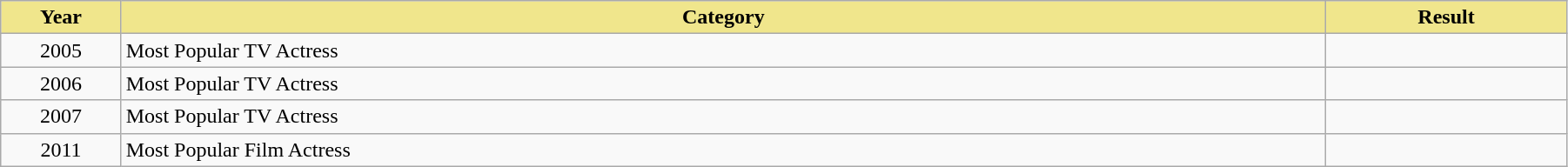<table class="wikitable" width="95%">
<tr>
<th style="background:#F0E68C" width="5%">Year</th>
<th style="background:#F0E68C" width="50%">Category</th>
<th style="background:#F0E68C" width="10%">Result</th>
</tr>
<tr>
<td align="center">2005</td>
<td>Most Popular TV Actress</td>
<td></td>
</tr>
<tr>
<td align="center">2006</td>
<td>Most Popular TV Actress</td>
<td></td>
</tr>
<tr>
<td align="center">2007</td>
<td>Most Popular TV Actress</td>
<td></td>
</tr>
<tr>
<td align="center">2011</td>
<td>Most Popular Film Actress</td>
<td></td>
</tr>
</table>
